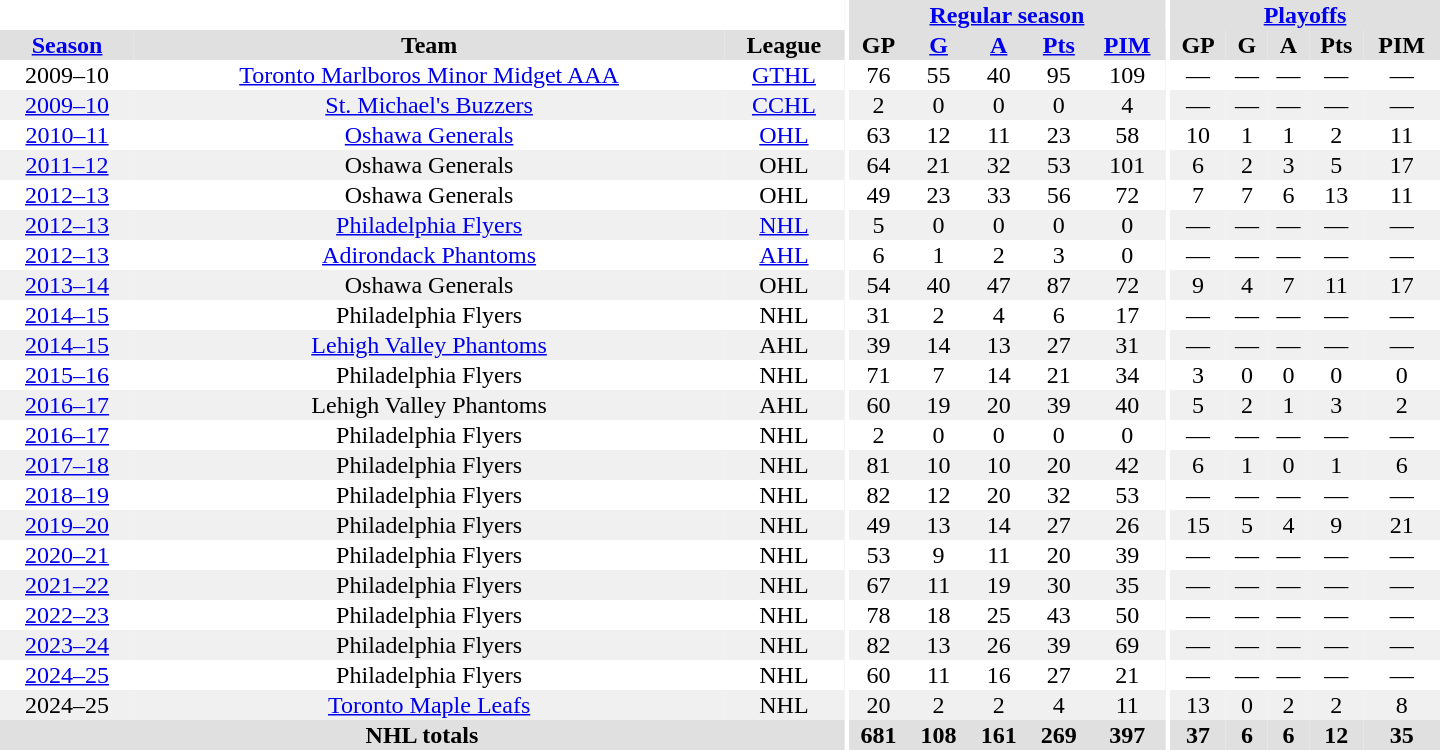<table border="0" cellpadding="1" cellspacing="0" style="text-align:center; width:60em;">
<tr bgcolor="#e0e0e0">
<th colspan="3" bgcolor="#ffffff"></th>
<th rowspan="99" bgcolor="#ffffff"></th>
<th colspan="5"><a href='#'>Regular season</a></th>
<th rowspan="99" bgcolor="#ffffff"></th>
<th colspan="5"><a href='#'>Playoffs</a></th>
</tr>
<tr bgcolor="#e0e0e0">
<th><a href='#'>Season</a></th>
<th>Team</th>
<th>League</th>
<th>GP</th>
<th><a href='#'>G</a></th>
<th><a href='#'>A</a></th>
<th><a href='#'>Pts</a></th>
<th><a href='#'>PIM</a></th>
<th>GP</th>
<th>G</th>
<th>A</th>
<th>Pts</th>
<th>PIM</th>
</tr>
<tr>
<td>2009–10</td>
<td><a href='#'>Toronto Marlboros Minor Midget AAA</a></td>
<td><a href='#'>GTHL</a></td>
<td>76</td>
<td>55</td>
<td>40</td>
<td>95</td>
<td>109</td>
<td>—</td>
<td>—</td>
<td>—</td>
<td>—</td>
<td>—</td>
</tr>
<tr bgcolor="#f0f0f0">
<td><a href='#'>2009–10</a></td>
<td><a href='#'>St. Michael's Buzzers</a></td>
<td><a href='#'>CCHL</a></td>
<td>2</td>
<td>0</td>
<td>0</td>
<td>0</td>
<td>4</td>
<td>—</td>
<td>—</td>
<td>—</td>
<td>—</td>
<td>—</td>
</tr>
<tr>
<td><a href='#'>2010–11</a></td>
<td><a href='#'>Oshawa Generals</a></td>
<td><a href='#'>OHL</a></td>
<td>63</td>
<td>12</td>
<td>11</td>
<td>23</td>
<td>58</td>
<td>10</td>
<td>1</td>
<td>1</td>
<td>2</td>
<td>11</td>
</tr>
<tr bgcolor="#f0f0f0">
<td><a href='#'>2011–12</a></td>
<td>Oshawa Generals</td>
<td>OHL</td>
<td>64</td>
<td>21</td>
<td>32</td>
<td>53</td>
<td>101</td>
<td>6</td>
<td>2</td>
<td>3</td>
<td>5</td>
<td>17</td>
</tr>
<tr>
<td><a href='#'>2012–13</a></td>
<td>Oshawa Generals</td>
<td>OHL</td>
<td>49</td>
<td>23</td>
<td>33</td>
<td>56</td>
<td>72</td>
<td>7</td>
<td>7</td>
<td>6</td>
<td>13</td>
<td>11</td>
</tr>
<tr bgcolor="#f0f0f0">
<td><a href='#'>2012–13</a></td>
<td><a href='#'>Philadelphia Flyers</a></td>
<td><a href='#'>NHL</a></td>
<td>5</td>
<td>0</td>
<td>0</td>
<td>0</td>
<td>0</td>
<td>—</td>
<td>—</td>
<td>—</td>
<td>—</td>
<td>—</td>
</tr>
<tr>
<td><a href='#'>2012–13</a></td>
<td><a href='#'>Adirondack Phantoms</a></td>
<td><a href='#'>AHL</a></td>
<td>6</td>
<td>1</td>
<td>2</td>
<td>3</td>
<td>0</td>
<td>—</td>
<td>—</td>
<td>—</td>
<td>—</td>
<td>—</td>
</tr>
<tr bgcolor="#f0f0f0">
<td><a href='#'>2013–14</a></td>
<td>Oshawa Generals</td>
<td>OHL</td>
<td>54</td>
<td>40</td>
<td>47</td>
<td>87</td>
<td>72</td>
<td>9</td>
<td>4</td>
<td>7</td>
<td>11</td>
<td>17</td>
</tr>
<tr>
<td><a href='#'>2014–15</a></td>
<td>Philadelphia Flyers</td>
<td>NHL</td>
<td>31</td>
<td>2</td>
<td>4</td>
<td>6</td>
<td>17</td>
<td>—</td>
<td>—</td>
<td>—</td>
<td>—</td>
<td>—</td>
</tr>
<tr bgcolor="#f0f0f0">
<td><a href='#'>2014–15</a></td>
<td><a href='#'>Lehigh Valley Phantoms</a></td>
<td>AHL</td>
<td>39</td>
<td>14</td>
<td>13</td>
<td>27</td>
<td>31</td>
<td>—</td>
<td>—</td>
<td>—</td>
<td>—</td>
<td>—</td>
</tr>
<tr>
<td><a href='#'>2015–16</a></td>
<td>Philadelphia Flyers</td>
<td>NHL</td>
<td>71</td>
<td>7</td>
<td>14</td>
<td>21</td>
<td>34</td>
<td>3</td>
<td>0</td>
<td>0</td>
<td>0</td>
<td>0</td>
</tr>
<tr bgcolor="#f0f0f0">
<td><a href='#'>2016–17</a></td>
<td>Lehigh Valley Phantoms</td>
<td>AHL</td>
<td>60</td>
<td>19</td>
<td>20</td>
<td>39</td>
<td>40</td>
<td>5</td>
<td>2</td>
<td>1</td>
<td>3</td>
<td>2</td>
</tr>
<tr>
<td><a href='#'>2016–17</a></td>
<td>Philadelphia Flyers</td>
<td>NHL</td>
<td>2</td>
<td>0</td>
<td>0</td>
<td>0</td>
<td>0</td>
<td>—</td>
<td>—</td>
<td>—</td>
<td>—</td>
<td>—</td>
</tr>
<tr bgcolor="#f0f0f0">
<td><a href='#'>2017–18</a></td>
<td>Philadelphia Flyers</td>
<td>NHL</td>
<td>81</td>
<td>10</td>
<td>10</td>
<td>20</td>
<td>42</td>
<td>6</td>
<td>1</td>
<td>0</td>
<td>1</td>
<td>6</td>
</tr>
<tr>
<td><a href='#'>2018–19</a></td>
<td>Philadelphia Flyers</td>
<td>NHL</td>
<td>82</td>
<td>12</td>
<td>20</td>
<td>32</td>
<td>53</td>
<td>—</td>
<td>—</td>
<td>—</td>
<td>—</td>
<td>—</td>
</tr>
<tr bgcolor="#f0f0f0">
<td><a href='#'>2019–20</a></td>
<td>Philadelphia Flyers</td>
<td>NHL</td>
<td>49</td>
<td>13</td>
<td>14</td>
<td>27</td>
<td>26</td>
<td>15</td>
<td>5</td>
<td>4</td>
<td>9</td>
<td>21</td>
</tr>
<tr>
<td><a href='#'>2020–21</a></td>
<td>Philadelphia Flyers</td>
<td>NHL</td>
<td>53</td>
<td>9</td>
<td>11</td>
<td>20</td>
<td>39</td>
<td>—</td>
<td>—</td>
<td>—</td>
<td>—</td>
<td>—</td>
</tr>
<tr bgcolor="#f0f0f0">
<td><a href='#'>2021–22</a></td>
<td>Philadelphia Flyers</td>
<td>NHL</td>
<td>67</td>
<td>11</td>
<td>19</td>
<td>30</td>
<td>35</td>
<td>—</td>
<td>—</td>
<td>—</td>
<td>—</td>
<td>—</td>
</tr>
<tr>
<td><a href='#'>2022–23</a></td>
<td>Philadelphia Flyers</td>
<td>NHL</td>
<td>78</td>
<td>18</td>
<td>25</td>
<td>43</td>
<td>50</td>
<td>—</td>
<td>—</td>
<td>—</td>
<td>—</td>
<td>—</td>
</tr>
<tr bgcolor="#f0f0f0">
<td><a href='#'>2023–24</a></td>
<td>Philadelphia Flyers</td>
<td>NHL</td>
<td>82</td>
<td>13</td>
<td>26</td>
<td>39</td>
<td>69</td>
<td>—</td>
<td>—</td>
<td>—</td>
<td>—</td>
<td>—</td>
</tr>
<tr>
<td><a href='#'>2024–25</a></td>
<td>Philadelphia Flyers</td>
<td>NHL</td>
<td>60</td>
<td>11</td>
<td>16</td>
<td>27</td>
<td>21</td>
<td>—</td>
<td>—</td>
<td>—</td>
<td>—</td>
<td>—</td>
</tr>
<tr bgcolor="#f0f0f0">
<td>2024–25</td>
<td><a href='#'>Toronto Maple Leafs</a></td>
<td>NHL</td>
<td>20</td>
<td>2</td>
<td>2</td>
<td>4</td>
<td>11</td>
<td>13</td>
<td>0</td>
<td>2</td>
<td>2</td>
<td>8</td>
</tr>
<tr bgcolor="#e0e0e0">
<th colspan="3">NHL totals</th>
<th>681</th>
<th>108</th>
<th>161</th>
<th>269</th>
<th>397</th>
<th>37</th>
<th>6</th>
<th>6</th>
<th>12</th>
<th>35</th>
</tr>
</table>
